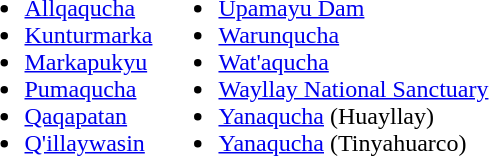<table>
<tr valign="top">
<td><br><ul><li><a href='#'>Allqaqucha</a></li><li><a href='#'>Kunturmarka</a></li><li><a href='#'>Markapukyu</a></li><li><a href='#'>Pumaqucha</a></li><li><a href='#'>Qaqapatan</a></li><li><a href='#'>Q'illaywasin</a></li></ul></td>
<td><br><ul><li><a href='#'>Upamayu Dam</a></li><li><a href='#'>Warunqucha</a></li><li><a href='#'>Wat'aqucha</a></li><li><a href='#'>Wayllay National Sanctuary</a></li><li><a href='#'>Yanaqucha</a> (Huayllay)</li><li><a href='#'>Yanaqucha</a> (Tinyahuarco)</li></ul></td>
</tr>
</table>
